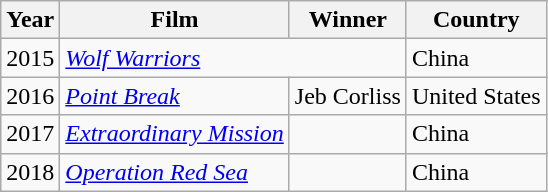<table class="wikitable sortable plainrowheaders">
<tr>
<th>Year</th>
<th>Film</th>
<th>Winner</th>
<th>Country</th>
</tr>
<tr>
<td>2015</td>
<td colspan=2><em><a href='#'>Wolf Warriors</a></em></td>
<td>China</td>
</tr>
<tr>
<td>2016</td>
<td><em><a href='#'>Point Break</a></em></td>
<td>Jeb Corliss</td>
<td>United States</td>
</tr>
<tr>
<td>2017</td>
<td><em><a href='#'>Extraordinary Mission</a></em></td>
<td></td>
<td>China</td>
</tr>
<tr>
<td>2018</td>
<td><em><a href='#'>Operation Red Sea</a></em></td>
<td></td>
<td>China</td>
</tr>
</table>
